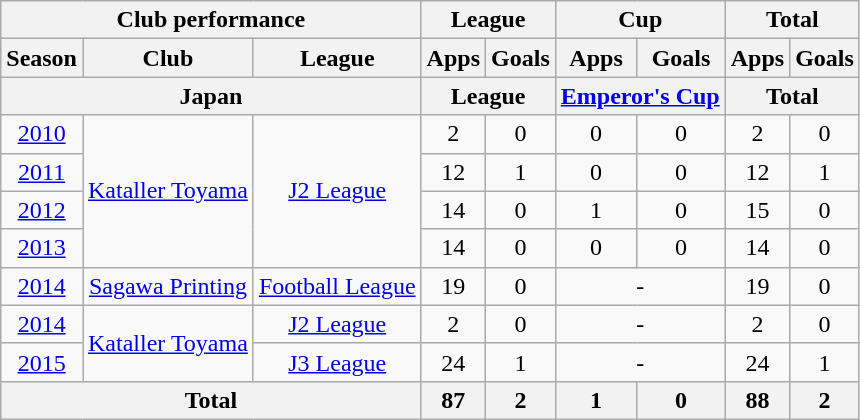<table class="wikitable" style="text-align:center;">
<tr>
<th colspan=3>Club performance</th>
<th colspan=2>League</th>
<th colspan=2>Cup</th>
<th colspan=2>Total</th>
</tr>
<tr>
<th>Season</th>
<th>Club</th>
<th>League</th>
<th>Apps</th>
<th>Goals</th>
<th>Apps</th>
<th>Goals</th>
<th>Apps</th>
<th>Goals</th>
</tr>
<tr>
<th colspan=3>Japan</th>
<th colspan=2>League</th>
<th colspan=2><a href='#'>Emperor's Cup</a></th>
<th colspan=2>Total</th>
</tr>
<tr>
<td><a href='#'>2010</a></td>
<td rowspan="4"><a href='#'>Kataller Toyama</a></td>
<td rowspan="4"><a href='#'>J2 League</a></td>
<td>2</td>
<td>0</td>
<td>0</td>
<td>0</td>
<td>2</td>
<td>0</td>
</tr>
<tr>
<td><a href='#'>2011</a></td>
<td>12</td>
<td>1</td>
<td>0</td>
<td>0</td>
<td>12</td>
<td>1</td>
</tr>
<tr>
<td><a href='#'>2012</a></td>
<td>14</td>
<td>0</td>
<td>1</td>
<td>0</td>
<td>15</td>
<td>0</td>
</tr>
<tr>
<td><a href='#'>2013</a></td>
<td>14</td>
<td>0</td>
<td>0</td>
<td>0</td>
<td>14</td>
<td>0</td>
</tr>
<tr>
<td><a href='#'>2014</a></td>
<td><a href='#'>Sagawa Printing</a></td>
<td><a href='#'>Football League</a></td>
<td>19</td>
<td>0</td>
<td colspan="2">-</td>
<td>19</td>
<td>0</td>
</tr>
<tr>
<td><a href='#'>2014</a></td>
<td rowspan="2"><a href='#'>Kataller Toyama</a></td>
<td><a href='#'>J2 League</a></td>
<td>2</td>
<td>0</td>
<td colspan="2">-</td>
<td>2</td>
<td>0</td>
</tr>
<tr>
<td><a href='#'>2015</a></td>
<td><a href='#'>J3 League</a></td>
<td>24</td>
<td>1</td>
<td colspan="2">-</td>
<td>24</td>
<td>1</td>
</tr>
<tr>
<th colspan=3>Total</th>
<th>87</th>
<th>2</th>
<th>1</th>
<th>0</th>
<th>88</th>
<th>2</th>
</tr>
</table>
